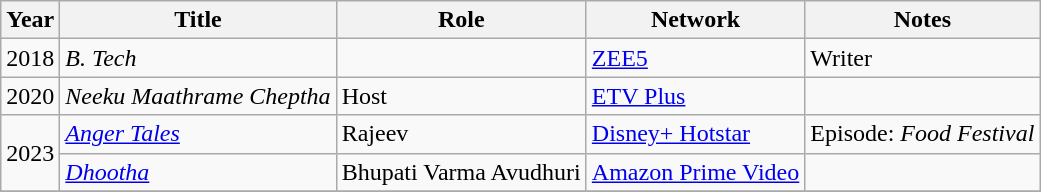<table class="wikitable">
<tr>
<th>Year</th>
<th>Title</th>
<th>Role</th>
<th>Network</th>
<th scope="col" class="unsortable">Notes</th>
</tr>
<tr>
<td>2018</td>
<td><em>B. Tech</em></td>
<td></td>
<td><a href='#'>ZEE5</a></td>
<td>Writer</td>
</tr>
<tr>
<td>2020</td>
<td><em>Neeku Maathrame Cheptha</em></td>
<td>Host</td>
<td><a href='#'>ETV Plus</a></td>
<td></td>
</tr>
<tr>
<td rowspan="2">2023</td>
<td><em><a href='#'>Anger Tales</a></em></td>
<td>Rajeev</td>
<td><a href='#'>Disney+ Hotstar</a></td>
<td>Episode: <em>Food Festival</em></td>
</tr>
<tr>
<td><em><a href='#'>Dhootha</a></em></td>
<td>Bhupati Varma Avudhuri</td>
<td><a href='#'>Amazon Prime Video</a></td>
<td></td>
</tr>
<tr>
</tr>
</table>
